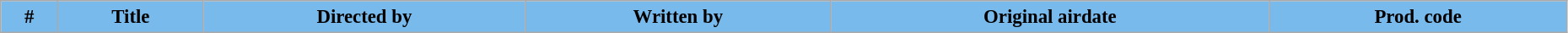<table class="wikitable plainrowheaders" style="font-size: 95%; width:98%">
<tr>
<th style="background:#79BAEC;">#</th>
<th style="background:#79BAEC;">Title</th>
<th style="background:#79BAEC;">Directed by</th>
<th style="background:#79BAEC;">Written by</th>
<th style="background:#79BAEC;">Original airdate</th>
<th style="background:#79BAEC;">Prod. code<br>











</th>
</tr>
</table>
